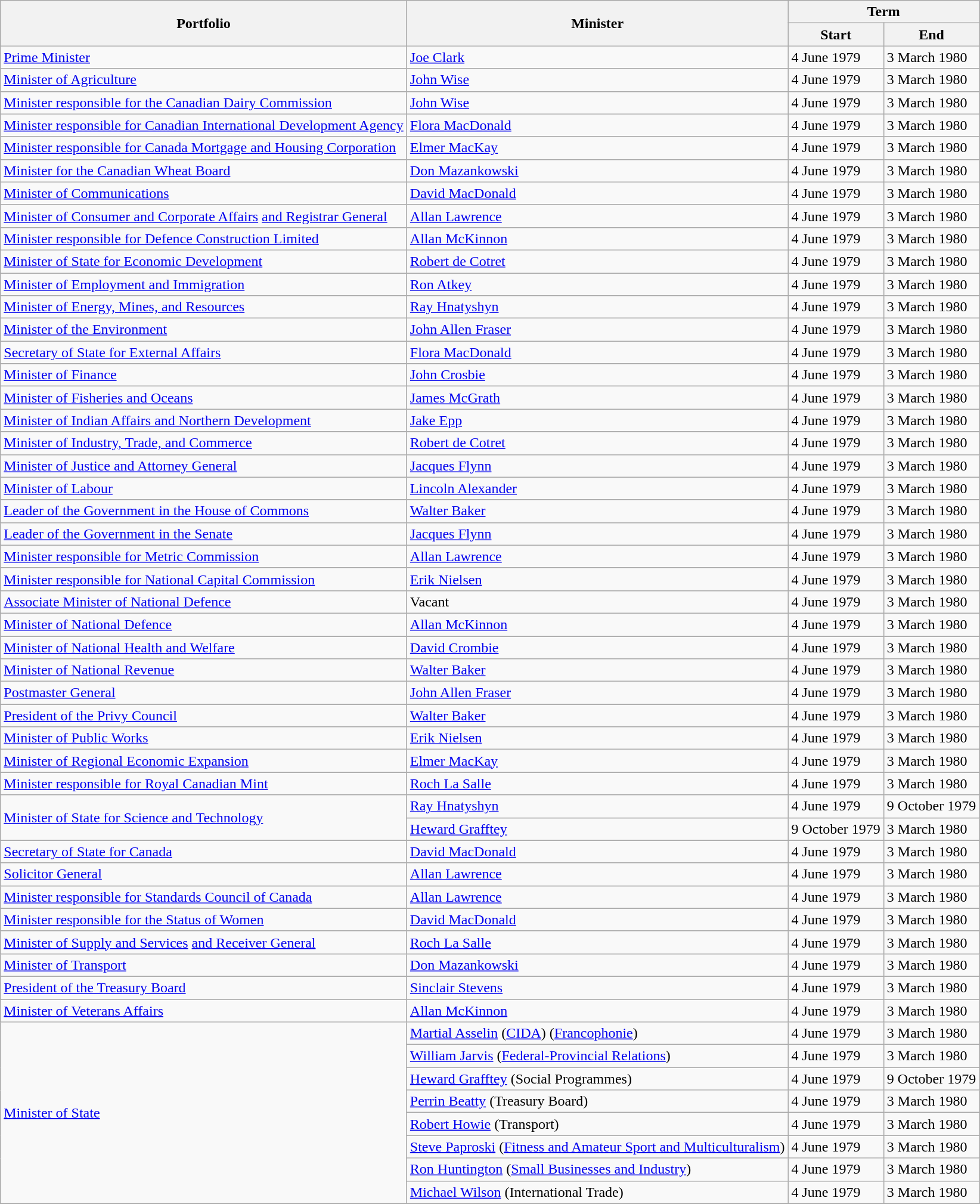<table class="wikitable">
<tr>
<th rowspan="2">Portfolio</th>
<th rowspan="2">Minister</th>
<th colspan="2">Term</th>
</tr>
<tr>
<th>Start</th>
<th>End</th>
</tr>
<tr>
<td><a href='#'>Prime Minister</a></td>
<td><a href='#'>Joe Clark</a></td>
<td>4 June 1979</td>
<td>3 March 1980</td>
</tr>
<tr>
<td><a href='#'>Minister of Agriculture</a></td>
<td><a href='#'>John Wise</a></td>
<td>4 June 1979</td>
<td>3 March 1980</td>
</tr>
<tr>
<td><a href='#'>Minister responsible for the Canadian Dairy Commission</a></td>
<td><a href='#'>John Wise</a></td>
<td>4 June 1979</td>
<td>3 March 1980</td>
</tr>
<tr>
<td><a href='#'>Minister responsible for Canadian International Development Agency</a></td>
<td><a href='#'>Flora MacDonald</a></td>
<td>4 June 1979</td>
<td>3 March 1980</td>
</tr>
<tr>
<td><a href='#'>Minister responsible for Canada Mortgage and Housing Corporation</a></td>
<td><a href='#'>Elmer MacKay</a></td>
<td>4 June 1979</td>
<td>3 March 1980</td>
</tr>
<tr>
<td><a href='#'>Minister for the Canadian Wheat Board</a></td>
<td><a href='#'>Don Mazankowski</a></td>
<td>4 June 1979</td>
<td>3 March 1980</td>
</tr>
<tr>
<td><a href='#'>Minister of Communications</a></td>
<td><a href='#'>David MacDonald</a></td>
<td>4 June 1979</td>
<td>3 March 1980</td>
</tr>
<tr>
<td><a href='#'>Minister of Consumer and Corporate Affairs</a> <a href='#'>and Registrar General</a></td>
<td><a href='#'>Allan Lawrence</a></td>
<td>4 June 1979</td>
<td>3 March 1980</td>
</tr>
<tr>
<td><a href='#'>Minister responsible for Defence Construction Limited</a></td>
<td><a href='#'>Allan McKinnon</a></td>
<td>4 June 1979</td>
<td>3 March 1980</td>
</tr>
<tr>
<td><a href='#'>Minister of State for Economic Development</a></td>
<td><a href='#'>Robert de Cotret</a></td>
<td>4 June 1979</td>
<td>3 March 1980</td>
</tr>
<tr>
<td><a href='#'>Minister of Employment and Immigration</a></td>
<td><a href='#'>Ron Atkey</a></td>
<td>4 June 1979</td>
<td>3 March 1980</td>
</tr>
<tr>
<td><a href='#'>Minister of Energy, Mines, and Resources</a></td>
<td><a href='#'>Ray Hnatyshyn</a></td>
<td>4 June 1979</td>
<td>3 March 1980</td>
</tr>
<tr>
<td><a href='#'>Minister of the Environment</a></td>
<td><a href='#'>John Allen Fraser</a></td>
<td>4 June 1979</td>
<td>3 March 1980</td>
</tr>
<tr>
<td><a href='#'>Secretary of State for External Affairs</a></td>
<td><a href='#'>Flora MacDonald</a></td>
<td>4 June 1979</td>
<td>3 March 1980</td>
</tr>
<tr>
<td><a href='#'>Minister of Finance</a></td>
<td><a href='#'>John Crosbie</a></td>
<td>4 June 1979</td>
<td>3 March 1980</td>
</tr>
<tr>
<td><a href='#'>Minister of Fisheries and Oceans</a></td>
<td><a href='#'>James McGrath</a></td>
<td>4 June 1979</td>
<td>3 March 1980</td>
</tr>
<tr>
<td><a href='#'>Minister of Indian Affairs and Northern Development</a></td>
<td><a href='#'>Jake Epp</a></td>
<td>4 June 1979</td>
<td>3 March 1980</td>
</tr>
<tr>
<td><a href='#'>Minister of Industry, Trade, and Commerce</a></td>
<td><a href='#'>Robert de Cotret</a></td>
<td>4 June 1979</td>
<td>3 March 1980</td>
</tr>
<tr>
<td><a href='#'>Minister of Justice and Attorney General</a></td>
<td><a href='#'>Jacques Flynn</a></td>
<td>4 June 1979</td>
<td>3 March 1980</td>
</tr>
<tr>
<td><a href='#'>Minister of Labour</a></td>
<td><a href='#'>Lincoln Alexander</a></td>
<td>4 June 1979</td>
<td>3 March 1980</td>
</tr>
<tr>
<td><a href='#'>Leader of the Government in the House of Commons</a></td>
<td><a href='#'>Walter Baker</a></td>
<td>4 June 1979</td>
<td>3 March 1980</td>
</tr>
<tr>
<td><a href='#'>Leader of the Government in the Senate</a></td>
<td><a href='#'>Jacques Flynn</a></td>
<td>4 June 1979</td>
<td>3 March 1980</td>
</tr>
<tr>
<td><a href='#'>Minister responsible for Metric Commission</a></td>
<td><a href='#'>Allan Lawrence</a></td>
<td>4 June 1979</td>
<td>3 March 1980</td>
</tr>
<tr>
<td><a href='#'>Minister responsible for National Capital Commission</a></td>
<td><a href='#'>Erik Nielsen</a></td>
<td>4 June 1979</td>
<td>3 March 1980</td>
</tr>
<tr>
<td><a href='#'>Associate Minister of National Defence</a></td>
<td>Vacant</td>
<td>4 June 1979</td>
<td>3 March 1980</td>
</tr>
<tr>
<td><a href='#'>Minister of National Defence</a></td>
<td><a href='#'>Allan McKinnon</a></td>
<td>4 June 1979</td>
<td>3 March 1980</td>
</tr>
<tr>
<td><a href='#'>Minister of National Health and Welfare</a></td>
<td><a href='#'>David Crombie</a></td>
<td>4 June 1979</td>
<td>3 March 1980</td>
</tr>
<tr>
<td><a href='#'>Minister of National Revenue</a></td>
<td><a href='#'>Walter Baker</a></td>
<td>4 June 1979</td>
<td>3 March 1980</td>
</tr>
<tr>
<td><a href='#'>Postmaster General</a></td>
<td><a href='#'>John Allen Fraser</a></td>
<td>4 June 1979</td>
<td>3 March 1980</td>
</tr>
<tr>
<td><a href='#'>President of the Privy Council</a></td>
<td><a href='#'>Walter Baker</a></td>
<td>4 June 1979</td>
<td>3 March 1980</td>
</tr>
<tr>
<td><a href='#'>Minister of Public Works</a></td>
<td><a href='#'>Erik Nielsen</a></td>
<td>4 June 1979</td>
<td>3 March 1980</td>
</tr>
<tr>
<td><a href='#'>Minister of Regional Economic Expansion</a></td>
<td><a href='#'>Elmer MacKay</a></td>
<td>4 June 1979</td>
<td>3 March 1980</td>
</tr>
<tr>
<td><a href='#'>Minister responsible for Royal Canadian Mint</a></td>
<td><a href='#'>Roch La Salle</a></td>
<td>4 June 1979</td>
<td>3 March 1980</td>
</tr>
<tr>
<td rowspan="2"><a href='#'>Minister of State for Science and Technology</a></td>
<td><a href='#'>Ray Hnatyshyn</a></td>
<td>4 June 1979</td>
<td>9 October 1979</td>
</tr>
<tr>
<td><a href='#'>Heward Grafftey</a></td>
<td>9 October 1979</td>
<td>3 March 1980</td>
</tr>
<tr>
<td><a href='#'>Secretary of State for Canada</a></td>
<td><a href='#'>David MacDonald</a></td>
<td>4 June 1979</td>
<td>3 March 1980</td>
</tr>
<tr>
<td><a href='#'>Solicitor General</a></td>
<td><a href='#'>Allan Lawrence</a></td>
<td>4 June 1979</td>
<td>3 March 1980</td>
</tr>
<tr>
<td><a href='#'>Minister responsible for Standards Council of Canada</a></td>
<td><a href='#'>Allan Lawrence</a></td>
<td>4 June 1979</td>
<td>3 March 1980</td>
</tr>
<tr>
<td><a href='#'>Minister responsible for the Status of Women</a></td>
<td><a href='#'>David MacDonald</a></td>
<td>4 June 1979</td>
<td>3 March 1980</td>
</tr>
<tr>
<td><a href='#'>Minister of Supply and Services</a> <a href='#'>and Receiver General</a></td>
<td><a href='#'>Roch La Salle</a></td>
<td>4 June 1979</td>
<td>3 March 1980</td>
</tr>
<tr>
<td><a href='#'>Minister of Transport</a></td>
<td><a href='#'>Don Mazankowski</a></td>
<td>4 June 1979</td>
<td>3 March 1980</td>
</tr>
<tr>
<td><a href='#'>President of the Treasury Board</a></td>
<td><a href='#'>Sinclair Stevens</a></td>
<td>4 June 1979</td>
<td>3 March 1980</td>
</tr>
<tr>
<td><a href='#'>Minister of Veterans Affairs</a></td>
<td><a href='#'>Allan McKinnon</a></td>
<td>4 June 1979</td>
<td>3 March 1980</td>
</tr>
<tr>
<td rowspan="8"><a href='#'>Minister of State</a></td>
<td><a href='#'>Martial Asselin</a> (<a href='#'>CIDA</a>) (<a href='#'>Francophonie</a>)</td>
<td>4 June 1979</td>
<td>3 March 1980</td>
</tr>
<tr>
<td><a href='#'>William Jarvis</a> (<a href='#'>Federal-Provincial Relations</a>)</td>
<td>4 June 1979</td>
<td>3 March 1980</td>
</tr>
<tr>
<td><a href='#'>Heward Grafftey</a> (Social Programmes)</td>
<td>4 June 1979</td>
<td>9 October 1979</td>
</tr>
<tr>
<td><a href='#'>Perrin Beatty</a> (Treasury Board)</td>
<td>4 June 1979</td>
<td>3 March 1980</td>
</tr>
<tr>
<td><a href='#'>Robert Howie</a> (Transport)</td>
<td>4 June 1979</td>
<td>3 March 1980</td>
</tr>
<tr>
<td><a href='#'>Steve Paproski</a> (<a href='#'>Fitness and Amateur Sport and Multiculturalism</a>)</td>
<td>4 June 1979</td>
<td>3 March 1980</td>
</tr>
<tr>
<td><a href='#'>Ron Huntington</a> (<a href='#'>Small Businesses and Industry</a>)</td>
<td>4 June 1979</td>
<td>3 March 1980</td>
</tr>
<tr>
<td><a href='#'>Michael Wilson</a> (International Trade)</td>
<td>4 June 1979</td>
<td>3 March 1980</td>
</tr>
<tr>
</tr>
</table>
